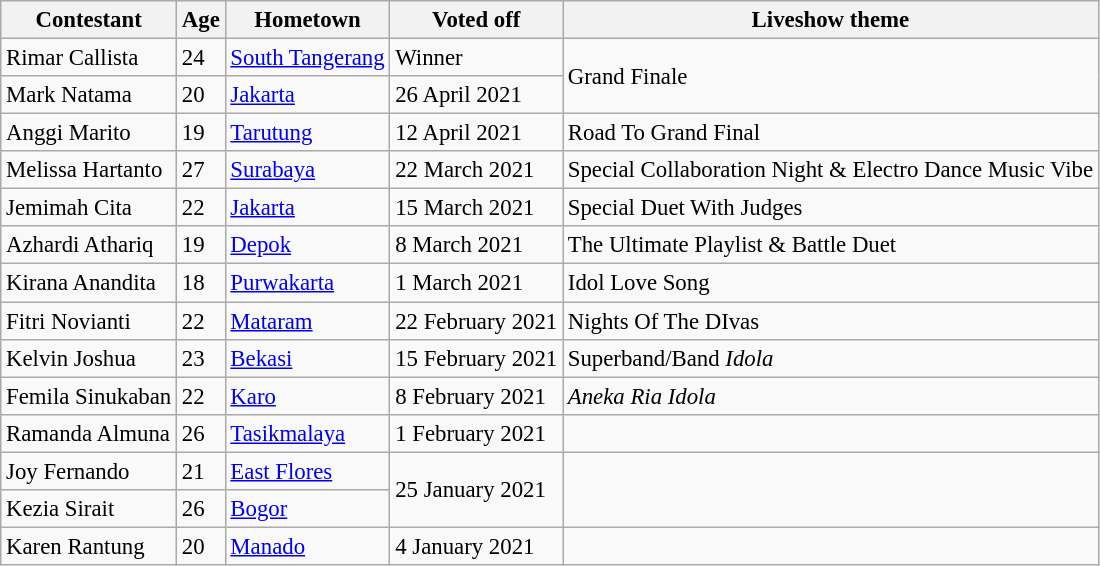<table class="wikitable" style="font-size:95%;">
<tr>
<th>Contestant</th>
<th>Age</th>
<th>Hometown</th>
<th>Voted off</th>
<th>Liveshow theme</th>
</tr>
<tr>
<td>Rimar Callista</td>
<td>24</td>
<td><a href='#'>South Tangerang</a></td>
<td>Winner</td>
<td rowspan = "2">Grand Finale</td>
</tr>
<tr>
<td>Mark Natama</td>
<td>20</td>
<td><a href='#'>Jakarta</a></td>
<td>26 April 2021</td>
</tr>
<tr>
<td>Anggi Marito</td>
<td>19</td>
<td><a href='#'>Tarutung</a></td>
<td>12 April 2021</td>
<td>Road To Grand Final</td>
</tr>
<tr>
<td>Melissa Hartanto</td>
<td>27</td>
<td><a href='#'>Surabaya</a></td>
<td>22 March 2021</td>
<td>Special Collaboration Night & Electro Dance Music Vibe</td>
</tr>
<tr>
<td>Jemimah Cita</td>
<td>22</td>
<td><a href='#'>Jakarta</a></td>
<td>15 March 2021</td>
<td>Special Duet With Judges</td>
</tr>
<tr>
<td>Azhardi Athariq</td>
<td>19</td>
<td><a href='#'>Depok</a></td>
<td>8 March 2021</td>
<td>The Ultimate Playlist & Battle Duet</td>
</tr>
<tr>
<td>Kirana Anandita</td>
<td>18</td>
<td><a href='#'>Purwakarta</a></td>
<td>1 March 2021</td>
<td>Idol Love Song</td>
</tr>
<tr>
<td>Fitri Novianti</td>
<td>22</td>
<td><a href='#'>Mataram</a></td>
<td>22 February 2021</td>
<td>Nights Of The DIvas</td>
</tr>
<tr>
<td>Kelvin Joshua</td>
<td>23</td>
<td><a href='#'>Bekasi</a></td>
<td>15 February 2021</td>
<td>Superband/Band <em>Idola</em></td>
</tr>
<tr>
<td>Femila Sinukaban</td>
<td>22</td>
<td><a href='#'>Karo</a></td>
<td>8 February 2021</td>
<td><em>Aneka Ria Idola</em></td>
</tr>
<tr>
<td>Ramanda Almuna</td>
<td>26</td>
<td><a href='#'>Tasikmalaya</a></td>
<td>1 February 2021</td>
<td></td>
</tr>
<tr>
<td>Joy Fernando</td>
<td>21</td>
<td><a href='#'>East Flores</a></td>
<td rowspan="2">25 January 2021</td>
<td rowspan="2"></td>
</tr>
<tr>
<td>Kezia Sirait</td>
<td>26</td>
<td><a href='#'>Bogor</a></td>
</tr>
<tr>
<td>Karen Rantung</td>
<td>20</td>
<td><a href='#'>Manado</a></td>
<td>4 January 2021</td>
<td></td>
</tr>
</table>
